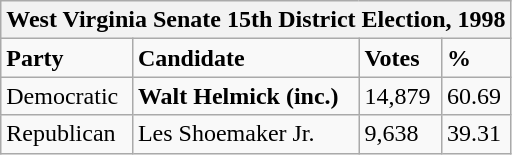<table class="wikitable">
<tr>
<th colspan="4">West Virginia Senate 15th District Election, 1998</th>
</tr>
<tr>
<td><strong>Party</strong></td>
<td><strong>Candidate</strong></td>
<td><strong>Votes</strong></td>
<td><strong>%</strong></td>
</tr>
<tr>
<td>Democratic</td>
<td><strong>Walt Helmick (inc.)</strong></td>
<td>14,879</td>
<td>60.69</td>
</tr>
<tr>
<td>Republican</td>
<td>Les Shoemaker Jr.</td>
<td>9,638</td>
<td>39.31</td>
</tr>
</table>
